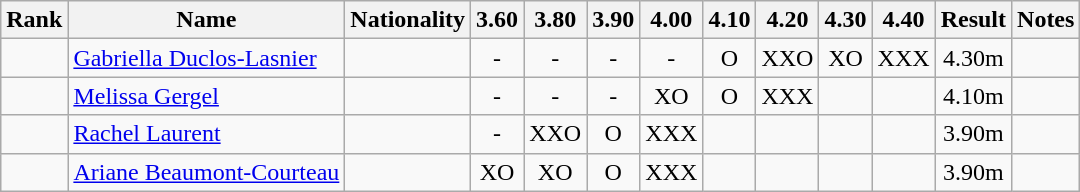<table class="wikitable sortable" style="text-align:center">
<tr>
<th>Rank</th>
<th>Name</th>
<th>Nationality</th>
<th>3.60</th>
<th>3.80</th>
<th>3.90</th>
<th>4.00</th>
<th>4.10</th>
<th>4.20</th>
<th>4.30</th>
<th>4.40</th>
<th>Result</th>
<th>Notes</th>
</tr>
<tr>
<td></td>
<td align=left><a href='#'>Gabriella Duclos-Lasnier</a></td>
<td align=left></td>
<td>-</td>
<td>-</td>
<td>-</td>
<td>-</td>
<td>O</td>
<td>XXO</td>
<td>XO</td>
<td>XXX</td>
<td>4.30m</td>
<td></td>
</tr>
<tr>
<td></td>
<td align=left><a href='#'>Melissa Gergel</a></td>
<td align=left></td>
<td>-</td>
<td>-</td>
<td>-</td>
<td>XO</td>
<td>O</td>
<td>XXX</td>
<td></td>
<td></td>
<td>4.10m</td>
<td></td>
</tr>
<tr>
<td></td>
<td align=left><a href='#'>Rachel Laurent</a></td>
<td align=left></td>
<td>-</td>
<td>XXO</td>
<td>O</td>
<td>XXX</td>
<td></td>
<td></td>
<td></td>
<td></td>
<td>3.90m</td>
<td></td>
</tr>
<tr>
<td></td>
<td align=left><a href='#'>Ariane Beaumont-Courteau</a></td>
<td align=left></td>
<td>XO</td>
<td>XO</td>
<td>O</td>
<td>XXX</td>
<td></td>
<td></td>
<td></td>
<td></td>
<td>3.90m</td>
<td></td>
</tr>
</table>
